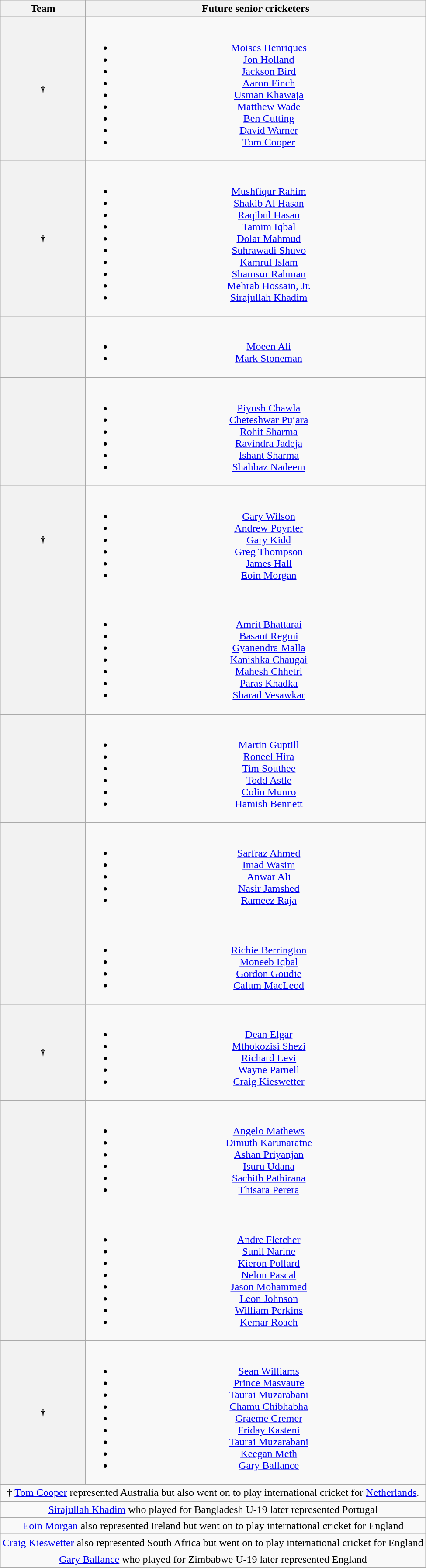<table class="wikitable plainrowheaders" style="text-align:center;">
<tr>
<th scope="col">Team</th>
<th scope="col">Future senior cricketers</th>
</tr>
<tr>
<th>†</th>
<td><br><ul><li><a href='#'>Moises Henriques</a></li><li><a href='#'>Jon Holland</a></li><li><a href='#'>Jackson Bird</a></li><li><a href='#'>Aaron Finch</a></li><li><a href='#'>Usman Khawaja</a></li><li><a href='#'>Matthew Wade</a></li><li><a href='#'>Ben Cutting</a></li><li><a href='#'>David Warner</a></li><li><a href='#'>Tom Cooper</a></li></ul></td>
</tr>
<tr>
<th>†</th>
<td><br><ul><li><a href='#'>Mushfiqur Rahim</a></li><li><a href='#'>Shakib Al Hasan</a></li><li><a href='#'>Raqibul Hasan</a></li><li><a href='#'>Tamim Iqbal</a></li><li><a href='#'>Dolar Mahmud</a></li><li><a href='#'>Suhrawadi Shuvo</a></li><li><a href='#'>Kamrul Islam</a></li><li><a href='#'>Shamsur Rahman</a></li><li><a href='#'>Mehrab Hossain, Jr.</a></li><li><a href='#'>Sirajullah Khadim</a></li></ul></td>
</tr>
<tr>
<th></th>
<td><br><ul><li><a href='#'>Moeen Ali</a></li><li><a href='#'>Mark Stoneman</a></li></ul></td>
</tr>
<tr>
<th></th>
<td><br><ul><li><a href='#'>Piyush Chawla</a></li><li><a href='#'>Cheteshwar Pujara</a></li><li><a href='#'>Rohit Sharma</a></li><li><a href='#'>Ravindra Jadeja</a></li><li><a href='#'>Ishant Sharma</a></li><li><a href='#'>Shahbaz Nadeem</a></li></ul></td>
</tr>
<tr>
<th>†</th>
<td><br><ul><li><a href='#'>Gary Wilson</a></li><li><a href='#'>Andrew Poynter</a></li><li><a href='#'>Gary Kidd</a></li><li><a href='#'>Greg Thompson</a></li><li><a href='#'>James Hall</a></li><li><a href='#'>Eoin Morgan</a></li></ul></td>
</tr>
<tr>
<th></th>
<td><br><ul><li><a href='#'>Amrit Bhattarai</a></li><li><a href='#'>Basant Regmi</a></li><li><a href='#'>Gyanendra Malla</a></li><li><a href='#'>Kanishka Chaugai</a></li><li><a href='#'>Mahesh Chhetri</a></li><li><a href='#'>Paras Khadka</a></li><li><a href='#'>Sharad Vesawkar</a></li></ul></td>
</tr>
<tr>
<th></th>
<td><br><ul><li><a href='#'>Martin Guptill</a></li><li><a href='#'>Roneel Hira</a></li><li><a href='#'>Tim Southee</a></li><li><a href='#'>Todd Astle</a></li><li><a href='#'>Colin Munro</a></li><li><a href='#'>Hamish Bennett</a></li></ul></td>
</tr>
<tr>
<th></th>
<td><br><ul><li><a href='#'>Sarfraz Ahmed</a></li><li><a href='#'>Imad Wasim</a></li><li><a href='#'>Anwar Ali</a></li><li><a href='#'>Nasir Jamshed</a></li><li><a href='#'>Rameez Raja</a></li></ul></td>
</tr>
<tr>
<th></th>
<td><br><ul><li><a href='#'>Richie Berrington</a></li><li><a href='#'>Moneeb Iqbal</a></li><li><a href='#'>Gordon Goudie</a></li><li><a href='#'>Calum MacLeod</a></li></ul></td>
</tr>
<tr>
<th>†</th>
<td><br><ul><li><a href='#'>Dean Elgar</a></li><li><a href='#'>Mthokozisi Shezi</a></li><li><a href='#'>Richard Levi</a></li><li><a href='#'>Wayne Parnell</a></li><li><a href='#'>Craig Kieswetter</a></li></ul></td>
</tr>
<tr>
<th></th>
<td><br><ul><li><a href='#'>Angelo Mathews</a></li><li><a href='#'>Dimuth Karunaratne</a></li><li><a href='#'>Ashan Priyanjan</a></li><li><a href='#'>Isuru Udana</a></li><li><a href='#'>Sachith Pathirana</a></li><li><a href='#'>Thisara Perera</a></li></ul></td>
</tr>
<tr>
<th></th>
<td><br><ul><li><a href='#'>Andre Fletcher</a></li><li><a href='#'>Sunil Narine</a></li><li><a href='#'>Kieron Pollard</a></li><li><a href='#'>Nelon Pascal</a></li><li><a href='#'>Jason Mohammed</a></li><li><a href='#'>Leon Johnson</a></li><li><a href='#'>William Perkins</a></li><li><a href='#'>Kemar Roach</a></li></ul></td>
</tr>
<tr>
<th>†</th>
<td><br><ul><li><a href='#'>Sean Williams</a></li><li><a href='#'>Prince Masvaure</a></li><li><a href='#'>Taurai Muzarabani</a></li><li><a href='#'>Chamu Chibhabha</a></li><li><a href='#'>Graeme Cremer</a></li><li><a href='#'>Friday Kasteni</a></li><li><a href='#'>Taurai Muzarabani</a></li><li><a href='#'>Keegan Meth</a></li><li><a href='#'>Gary Ballance</a></li></ul></td>
</tr>
<tr>
<td colspan="2">† <a href='#'>Tom Cooper</a> represented Australia but also went on to play international cricket for <a href='#'>Netherlands</a>.</td>
</tr>
<tr>
<td colspan="2"><a href='#'>Sirajullah Khadim</a> who played for Bangladesh U-19 later represented Portugal</td>
</tr>
<tr>
<td colspan="2"><a href='#'>Eoin Morgan</a> also represented Ireland but went on to play international cricket for England</td>
</tr>
<tr>
<td colspan="2"><a href='#'>Craig Kieswetter</a> also represented South Africa but went on to play international cricket for England</td>
</tr>
<tr>
<td colspan="2"><a href='#'>Gary Ballance</a> who played for Zimbabwe U-19 later represented England</td>
</tr>
</table>
